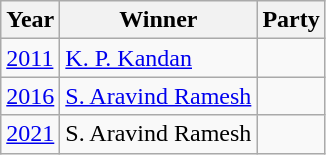<table class="wikitable sortable">
<tr>
<th>Year</th>
<th>Winner</th>
<th colspan="2">Party</th>
</tr>
<tr>
<td><a href='#'>2011</a></td>
<td><a href='#'>K. P. Kandan</a></td>
<td></td>
</tr>
<tr>
<td><a href='#'>2016</a></td>
<td><a href='#'>S. Aravind Ramesh</a></td>
<td></td>
</tr>
<tr>
<td><a href='#'>2021</a></td>
<td>S. Aravind Ramesh</td>
<td></td>
</tr>
</table>
